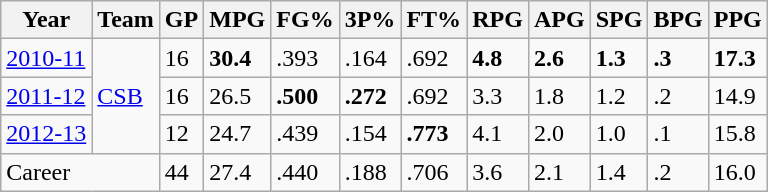<table class="wikitable sortable">
<tr>
<th>Year</th>
<th>Team</th>
<th>GP</th>
<th>MPG</th>
<th>FG%</th>
<th>3P%</th>
<th>FT%</th>
<th>RPG</th>
<th>APG</th>
<th>SPG</th>
<th>BPG</th>
<th>PPG</th>
</tr>
<tr>
<td><a href='#'>2010-11</a></td>
<td rowspan="3"><a href='#'>CSB</a></td>
<td>16</td>
<td><strong>30.4</strong></td>
<td>.393</td>
<td>.164</td>
<td>.692</td>
<td><strong>4.8</strong></td>
<td><strong>2.6</strong></td>
<td><strong>1.3</strong></td>
<td><strong>.3</strong></td>
<td><strong>17.3</strong></td>
</tr>
<tr>
<td><a href='#'>2011-12</a></td>
<td>16</td>
<td>26.5</td>
<td><strong>.500</strong></td>
<td><strong>.272</strong></td>
<td>.692</td>
<td>3.3</td>
<td>1.8</td>
<td>1.2</td>
<td>.2</td>
<td>14.9</td>
</tr>
<tr>
<td><a href='#'>2012-13</a></td>
<td>12</td>
<td>24.7</td>
<td>.439</td>
<td>.154</td>
<td><strong>.773</strong></td>
<td>4.1</td>
<td>2.0</td>
<td>1.0</td>
<td>.1</td>
<td>15.8</td>
</tr>
<tr>
<td colspan="2">Career</td>
<td>44</td>
<td>27.4</td>
<td>.440</td>
<td>.188</td>
<td>.706</td>
<td>3.6</td>
<td>2.1</td>
<td>1.4</td>
<td>.2</td>
<td>16.0</td>
</tr>
</table>
